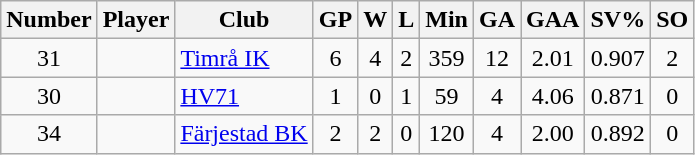<table class="wikitable sortable" style="text-align:center; padding:4px; border-spacing=0;">
<tr>
<th>Number</th>
<th>Player</th>
<th>Club</th>
<th>GP</th>
<th>W</th>
<th>L</th>
<th>Min</th>
<th>GA</th>
<th>GAA</th>
<th>SV%</th>
<th>SO</th>
</tr>
<tr>
<td>31</td>
<td align=left></td>
<td align=left><a href='#'>Timrå IK</a></td>
<td>6</td>
<td>4</td>
<td>2</td>
<td>359</td>
<td>12</td>
<td>2.01</td>
<td>0.907</td>
<td>2</td>
</tr>
<tr>
<td>30</td>
<td align=left></td>
<td align=left><a href='#'>HV71</a></td>
<td>1</td>
<td>0</td>
<td>1</td>
<td>59</td>
<td>4</td>
<td>4.06</td>
<td>0.871</td>
<td>0</td>
</tr>
<tr>
<td>34</td>
<td align=left></td>
<td align=left><a href='#'>Färjestad BK</a></td>
<td>2</td>
<td>2</td>
<td>0</td>
<td>120</td>
<td>4</td>
<td>2.00</td>
<td>0.892</td>
<td>0</td>
</tr>
</table>
